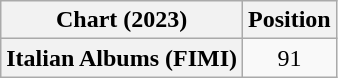<table class="wikitable plainrowheaders" style="text-align:center">
<tr>
<th scope="col">Chart (2023)</th>
<th scope="col">Position</th>
</tr>
<tr>
<th scope="row">Italian Albums (FIMI)</th>
<td>91</td>
</tr>
</table>
